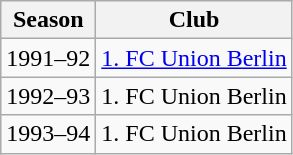<table class="wikitable">
<tr>
<th>Season</th>
<th>Club</th>
</tr>
<tr>
<td>1991–92</td>
<td><a href='#'>1. FC Union Berlin</a></td>
</tr>
<tr>
<td>1992–93</td>
<td>1. FC Union Berlin</td>
</tr>
<tr>
<td>1993–94</td>
<td>1. FC Union Berlin</td>
</tr>
</table>
